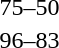<table style="text-align:center">
<tr>
<th width=200></th>
<th width=100></th>
<th width=200></th>
<th></th>
</tr>
<tr>
<td align=right><strong></strong></td>
<td>75–50</td>
<td align=left></td>
</tr>
<tr>
<td align=right><strong></strong></td>
<td>96–83</td>
<td align=left></td>
</tr>
</table>
